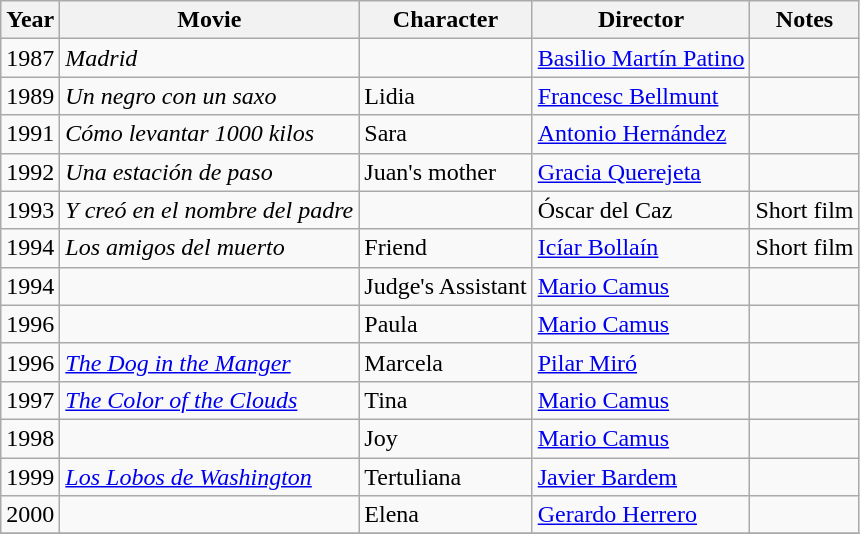<table class = "wikitable sortable">
<tr>
<th>Year</th>
<th>Movie</th>
<th>Character</th>
<th>Director</th>
<th>Notes</th>
</tr>
<tr>
<td>1987</td>
<td><em>Madrid</em></td>
<td></td>
<td><a href='#'>Basilio Martín Patino</a></td>
<td></td>
</tr>
<tr>
<td>1989</td>
<td><em>Un negro con un saxo</em></td>
<td>Lidia</td>
<td><a href='#'>Francesc Bellmunt</a></td>
<td></td>
</tr>
<tr>
<td>1991</td>
<td><em>Cómo levantar 1000 kilos</em></td>
<td>Sara</td>
<td><a href='#'>Antonio Hernández</a></td>
<td></td>
</tr>
<tr>
<td>1992</td>
<td><em>Una estación de paso</em></td>
<td>Juan's mother</td>
<td><a href='#'>Gracia Querejeta</a></td>
<td></td>
</tr>
<tr>
<td>1993</td>
<td><em>Y creó en el nombre del padre</em></td>
<td></td>
<td>Óscar del Caz</td>
<td>Short film</td>
</tr>
<tr>
<td>1994</td>
<td><em>Los amigos del muerto</em></td>
<td>Friend</td>
<td><a href='#'>Icíar Bollaín</a></td>
<td>Short film</td>
</tr>
<tr>
<td>1994</td>
<td><em></em></td>
<td>Judge's Assistant</td>
<td><a href='#'>Mario Camus</a></td>
<td></td>
</tr>
<tr>
<td>1996</td>
<td><em></em></td>
<td>Paula</td>
<td><a href='#'>Mario Camus</a></td>
<td></td>
</tr>
<tr>
<td>1996</td>
<td><em><a href='#'>The Dog in the Manger</a></em></td>
<td>Marcela</td>
<td><a href='#'>Pilar Miró</a></td>
<td></td>
</tr>
<tr>
<td>1997</td>
<td><em><a href='#'>The Color of the Clouds</a></em></td>
<td>Tina</td>
<td><a href='#'>Mario Camus</a></td>
<td></td>
</tr>
<tr>
<td>1998</td>
<td><em></em></td>
<td>Joy</td>
<td><a href='#'>Mario Camus</a></td>
<td></td>
</tr>
<tr>
<td>1999</td>
<td><em><a href='#'>Los Lobos de Washington</a></em></td>
<td>Tertuliana</td>
<td><a href='#'>Javier Bardem</a></td>
<td></td>
</tr>
<tr>
<td>2000</td>
<td><em></em></td>
<td>Elena</td>
<td><a href='#'>Gerardo Herrero</a></td>
<td></td>
</tr>
<tr>
</tr>
</table>
